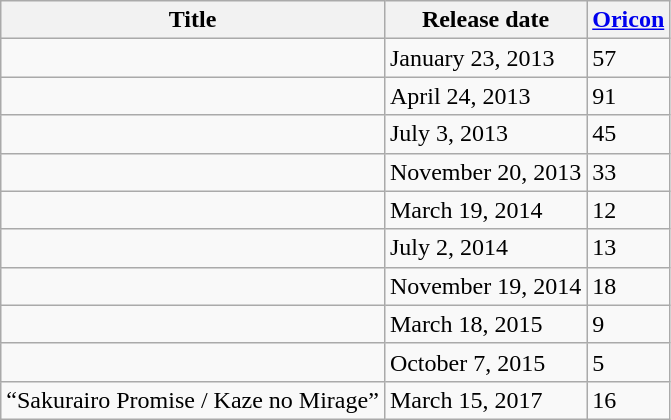<table class="wikitable">
<tr>
<th>Title</th>
<th>Release date</th>
<th><a href='#'>Oricon</a></th>
</tr>
<tr>
<td></td>
<td>January 23, 2013</td>
<td>57</td>
</tr>
<tr>
<td></td>
<td>April 24, 2013</td>
<td>91</td>
</tr>
<tr>
<td></td>
<td>July 3, 2013</td>
<td>45</td>
</tr>
<tr>
<td></td>
<td>November 20, 2013</td>
<td>33</td>
</tr>
<tr>
<td></td>
<td>March 19, 2014</td>
<td>12</td>
</tr>
<tr>
<td></td>
<td>July 2, 2014</td>
<td>13</td>
</tr>
<tr>
<td></td>
<td>November 19, 2014</td>
<td>18</td>
</tr>
<tr>
<td></td>
<td>March 18, 2015</td>
<td>9</td>
</tr>
<tr>
<td></td>
<td>October 7, 2015</td>
<td>5</td>
</tr>
<tr>
<td>“Sakurairo Promise / Kaze no Mirage”</td>
<td>March 15, 2017</td>
<td>16</td>
</tr>
</table>
